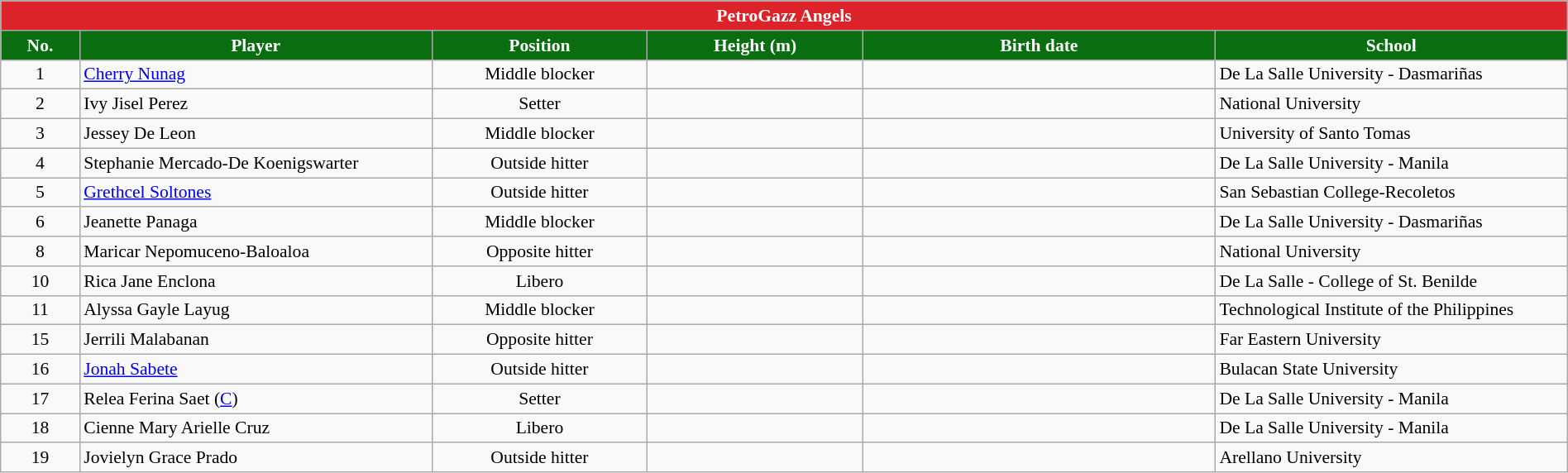<table class="wikitable sortable" style="text-align:center; width:100%; font-size:90%;">
<tr>
<th colspan="8" style= "background:#DC2329; color:white; text-align: center"><strong>PetroGazz Angels</strong></th>
</tr>
<tr>
<th style="width:3em; background:#0A6E11; color:white;">No.</th>
<th style="width:15em; background:#0A6E11; color:white;">Player</th>
<th style="width:9em; background:#0A6E11; color:white;">Position</th>
<th style="width:9em; background:#0A6E11; color:white">Height (m)</th>
<th style="width:15em; background:#0A6E11; color:white;">Birth date</th>
<th style="width:15em; background:#0A6E11; color:white;">School</th>
</tr>
<tr>
<td align=center>1</td>
<td align=left> <a href='#'>Cherry Nunag</a></td>
<td>Middle blocker</td>
<td align=center></td>
<td align=right></td>
<td align=left>De La Salle University - Dasmariñas</td>
</tr>
<tr>
<td align=center>2</td>
<td align=left> Ivy Jisel Perez</td>
<td>Setter</td>
<td align=center></td>
<td align=right></td>
<td align=left>National University</td>
</tr>
<tr>
<td align=center>3</td>
<td align=left> Jessey De Leon</td>
<td>Middle blocker</td>
<td align=center></td>
<td align=right></td>
<td align=left>University of Santo Tomas</td>
</tr>
<tr>
<td align=center>4</td>
<td align=left> Stephanie Mercado-De Koenigswarter</td>
<td>Outside hitter</td>
<td align=center></td>
<td align=right></td>
<td align=left>De La Salle University - Manila</td>
</tr>
<tr>
<td align=center>5</td>
<td align=left> <a href='#'>Grethcel Soltones</a></td>
<td>Outside hitter</td>
<td align=center></td>
<td align=right></td>
<td align=left>San Sebastian College-Recoletos</td>
</tr>
<tr>
<td align=center>6</td>
<td align=left> Jeanette Panaga</td>
<td>Middle blocker</td>
<td align=center></td>
<td align=right></td>
<td align=left>De La Salle University - Dasmariñas</td>
</tr>
<tr>
<td align=center>8</td>
<td align=left> Maricar Nepomuceno-Baloaloa</td>
<td>Opposite hitter</td>
<td align=center></td>
<td align=right></td>
<td align=left>National University</td>
</tr>
<tr>
<td align=center>10</td>
<td align=left> Rica Jane Enclona</td>
<td>Libero</td>
<td align=center></td>
<td align=right></td>
<td align=left>De La Salle - College of St. Benilde</td>
</tr>
<tr>
<td align=center>11</td>
<td align=left> Alyssa Gayle Layug</td>
<td>Middle blocker</td>
<td align=center></td>
<td align=right></td>
<td align=left>Technological Institute of the Philippines</td>
</tr>
<tr>
<td align=center>15</td>
<td align=left> Jerrili Malabanan</td>
<td>Opposite hitter</td>
<td align=center></td>
<td align=right></td>
<td align=left>Far Eastern University</td>
</tr>
<tr>
<td align=center>16</td>
<td align=left> <a href='#'>Jonah Sabete</a></td>
<td>Outside hitter</td>
<td align=center></td>
<td align=right></td>
<td align=left>Bulacan State University</td>
</tr>
<tr>
<td align=center>17</td>
<td align=left> Relea Ferina Saet (<a href='#'>C</a>)</td>
<td>Setter</td>
<td align=center></td>
<td align=right></td>
<td align=left>De La Salle University - Manila</td>
</tr>
<tr>
<td align=center>18</td>
<td align=left> Cienne Mary Arielle Cruz</td>
<td>Libero</td>
<td align=center></td>
<td align=right></td>
<td align=left>De La Salle University - Manila</td>
</tr>
<tr>
<td align=center>19</td>
<td align=left> Jovielyn Grace Prado</td>
<td>Outside hitter</td>
<td align=center></td>
<td align=right></td>
<td align=left>Arellano University</td>
</tr>
</table>
